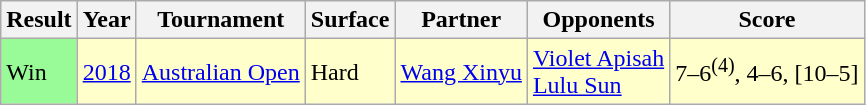<table class="sortable wikitable">
<tr>
<th>Result</th>
<th>Year</th>
<th>Tournament</th>
<th>Surface</th>
<th>Partner</th>
<th>Opponents</th>
<th>Score</th>
</tr>
<tr bgcolor=ffffcc>
<td style="background:#98fb98;">Win</td>
<td><a href='#'>2018</a></td>
<td><a href='#'>Australian Open</a></td>
<td>Hard</td>
<td> <a href='#'>Wang Xinyu</a></td>
<td> <a href='#'>Violet Apisah</a> <br>  <a href='#'>Lulu Sun</a></td>
<td>7–6<sup>(4)</sup>, 4–6, [10–5]</td>
</tr>
</table>
